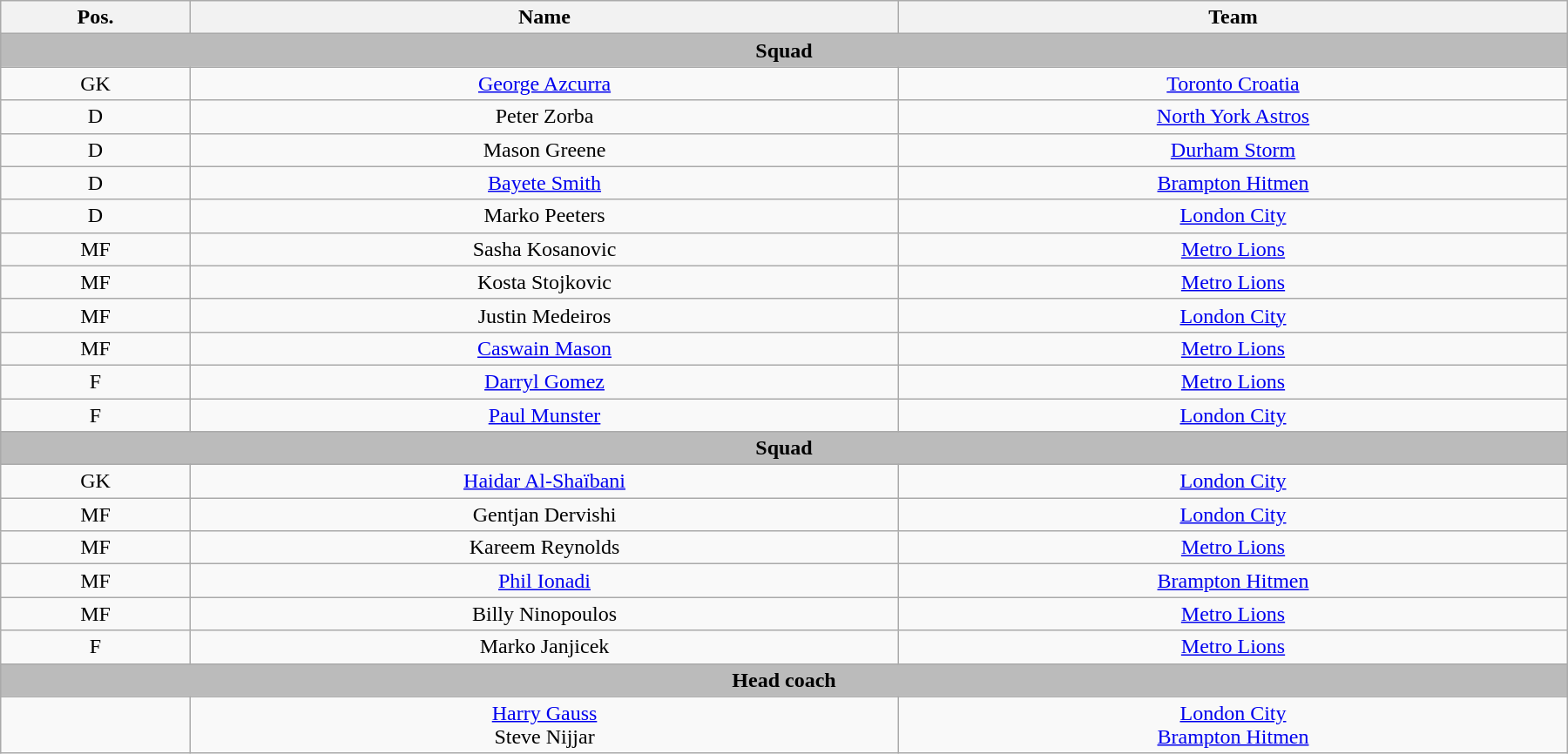<table class="wikitable mw-collapsible mw-collapsed" style="text-align: center; width: 95%; margin-left: auto; margin-right: auto">
<tr>
<th>Pos.</th>
<th>Name</th>
<th>Team</th>
</tr>
<tr>
<td colspan=3 style="background: #BBBBBB;"><strong>Squad</strong></td>
</tr>
<tr>
<td>GK</td>
<td><a href='#'>George Azcurra</a></td>
<td><a href='#'>Toronto Croatia</a></td>
</tr>
<tr>
<td>D</td>
<td>Peter Zorba</td>
<td><a href='#'>North York Astros</a></td>
</tr>
<tr>
<td>D</td>
<td>Mason Greene</td>
<td><a href='#'>Durham Storm</a></td>
</tr>
<tr>
<td>D</td>
<td><a href='#'>Bayete Smith</a></td>
<td><a href='#'>Brampton Hitmen</a></td>
</tr>
<tr>
<td>D</td>
<td>Marko Peeters</td>
<td><a href='#'>London City</a></td>
</tr>
<tr>
<td>MF</td>
<td>Sasha Kosanovic</td>
<td><a href='#'>Metro Lions</a></td>
</tr>
<tr>
<td>MF</td>
<td>Kosta Stojkovic</td>
<td><a href='#'>Metro Lions</a></td>
</tr>
<tr>
<td>MF</td>
<td>Justin Medeiros</td>
<td><a href='#'>London City</a></td>
</tr>
<tr>
<td>MF</td>
<td><a href='#'>Caswain Mason</a></td>
<td><a href='#'>Metro Lions</a></td>
</tr>
<tr>
<td>F</td>
<td><a href='#'>Darryl Gomez</a></td>
<td><a href='#'>Metro Lions</a></td>
</tr>
<tr>
<td>F</td>
<td><a href='#'>Paul Munster</a></td>
<td><a href='#'>London City</a></td>
</tr>
<tr>
<td colspan=3 style="background: #BBBBBB;"><strong>Squad</strong></td>
</tr>
<tr>
<td>GK</td>
<td><a href='#'>Haidar Al-Shaïbani</a></td>
<td><a href='#'>London City</a></td>
</tr>
<tr>
<td>MF</td>
<td>Gentjan Dervishi</td>
<td><a href='#'>London City</a></td>
</tr>
<tr>
<td>MF</td>
<td>Kareem Reynolds</td>
<td><a href='#'>Metro Lions</a></td>
</tr>
<tr>
<td>MF</td>
<td><a href='#'>Phil Ionadi</a></td>
<td><a href='#'>Brampton Hitmen</a></td>
</tr>
<tr>
<td>MF</td>
<td>Billy Ninopoulos</td>
<td><a href='#'>Metro Lions</a></td>
</tr>
<tr>
<td>F</td>
<td>Marko Janjicek</td>
<td><a href='#'>Metro Lions</a></td>
</tr>
<tr>
<td colspan=3 style="background: #BBBBBB;"><strong>Head coach</strong></td>
</tr>
<tr>
<td></td>
<td><a href='#'>Harry Gauss</a> <br> Steve Nijjar</td>
<td><a href='#'>London City</a> <br> <a href='#'>Brampton Hitmen</a></td>
</tr>
</table>
